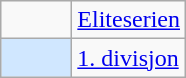<table class="wikitable">
<tr>
<td width=40px></td>
<td><a href='#'>Eliteserien</a></td>
</tr>
<tr>
<th scope=row width=40px style="background-color: #D0E7FF"></th>
<td><a href='#'>1. divisjon</a></td>
</tr>
</table>
